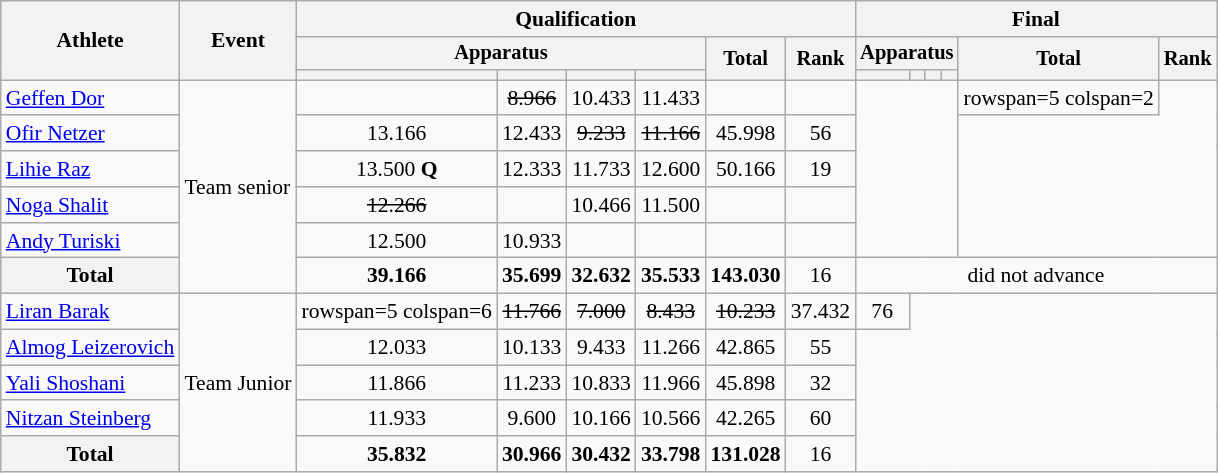<table class="wikitable" style="font-size:90%; text-align:center;">
<tr>
<th rowspan=3>Athlete</th>
<th rowspan=3>Event</th>
<th colspan=6>Qualification</th>
<th colspan=6>Final</th>
</tr>
<tr style="font-size:95%">
<th colspan=4>Apparatus</th>
<th rowspan=2>Total</th>
<th rowspan=2>Rank</th>
<th colspan=4>Apparatus</th>
<th rowspan=2>Total</th>
<th rowspan=2>Rank</th>
</tr>
<tr style="font-size:95%">
<th></th>
<th></th>
<th></th>
<th></th>
<th></th>
<th></th>
<th></th>
<th></th>
</tr>
<tr>
<td align=left><a href='#'>Geffen Dor</a></td>
<td align=left rowspan=6>Team senior</td>
<td></td>
<td><s>8.966</s></td>
<td>10.433</td>
<td>11.433</td>
<td></td>
<td></td>
<td colspan="4" rowspan="5"></td>
<td>rowspan=5 colspan=2 </td>
</tr>
<tr>
<td align=left><a href='#'>Ofir Netzer</a></td>
<td>13.166</td>
<td>12.433</td>
<td><s>9.233</s></td>
<td><s>11.166</s></td>
<td>45.998</td>
<td>56</td>
</tr>
<tr>
<td align=left><a href='#'>Lihie Raz</a></td>
<td>13.500 <strong>Q</strong></td>
<td>12.333</td>
<td>11.733</td>
<td>12.600</td>
<td>50.166</td>
<td>19</td>
</tr>
<tr>
<td align=left><a href='#'>Noga Shalit</a></td>
<td><s>12.266</s></td>
<td></td>
<td>10.466</td>
<td>11.500</td>
<td></td>
<td></td>
</tr>
<tr>
<td align=left><a href='#'>Andy Turiski</a></td>
<td>12.500</td>
<td>10.933</td>
<td></td>
<td></td>
<td></td>
<td></td>
</tr>
<tr>
<th>Total</th>
<td><strong>39.166</strong></td>
<td><strong>35.699</strong></td>
<td><strong>32.632</strong></td>
<td><strong>35.533</strong></td>
<td><strong>143.030</strong></td>
<td>16</td>
<td colspan="6">did not advance</td>
</tr>
<tr>
<td align=left><a href='#'>Liran Barak</a></td>
<td align=left rowspan=5>Team Junior</td>
<td>rowspan=5 colspan=6 </td>
<td><s>11.766</s></td>
<td><s>7.000</s></td>
<td><s>8.433</s></td>
<td><s>10.233</s></td>
<td>37.432</td>
<td>76</td>
</tr>
<tr>
<td align=left><a href='#'>Almog Leizerovich</a></td>
<td>12.033</td>
<td>10.133</td>
<td>9.433</td>
<td>11.266</td>
<td>42.865</td>
<td>55</td>
</tr>
<tr>
<td align=left><a href='#'>Yali Shoshani</a></td>
<td>11.866</td>
<td>11.233</td>
<td>10.833</td>
<td>11.966</td>
<td>45.898</td>
<td>32</td>
</tr>
<tr>
<td align=left><a href='#'>Nitzan Steinberg</a></td>
<td>11.933</td>
<td>9.600</td>
<td>10.166</td>
<td>10.566</td>
<td>42.265</td>
<td>60</td>
</tr>
<tr>
<th>Total</th>
<td><strong>35.832</strong></td>
<td><strong>30.966</strong></td>
<td><strong>30.432</strong></td>
<td><strong>33.798</strong></td>
<td><strong>131.028</strong></td>
<td>16</td>
</tr>
</table>
